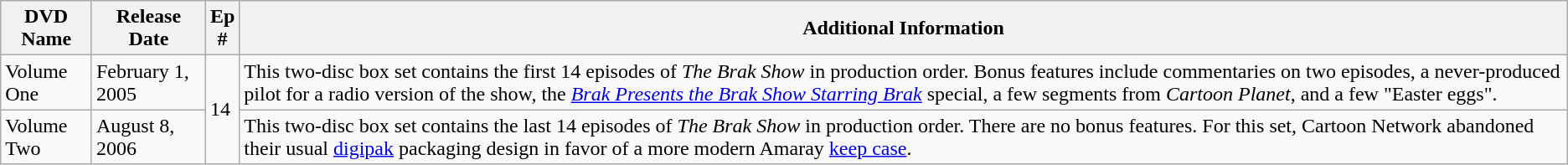<table class="wikitable">
<tr>
<th>DVD Name</th>
<th>Release Date</th>
<th>Ep<br>#</th>
<th>Additional Information</th>
</tr>
<tr>
<td>Volume One</td>
<td>February 1, 2005</td>
<td rowspan="2">14</td>
<td>This two-disc box set contains the first 14 episodes of <em>The Brak Show</em> in production order. Bonus features include commentaries on two episodes, a never-produced pilot for a radio version of the show, the <em><a href='#'>Brak Presents the Brak Show Starring Brak</a></em> special, a few segments from <em>Cartoon Planet</em>, and a few "Easter eggs".</td>
</tr>
<tr>
<td>Volume Two</td>
<td>August 8, 2006</td>
<td>This two-disc box set contains the last 14 episodes of <em>The Brak Show</em> in production order. There are no bonus features. For this set, Cartoon Network abandoned their usual <a href='#'>digipak</a> packaging design in favor of a more modern Amaray <a href='#'>keep case</a>.</td>
</tr>
</table>
